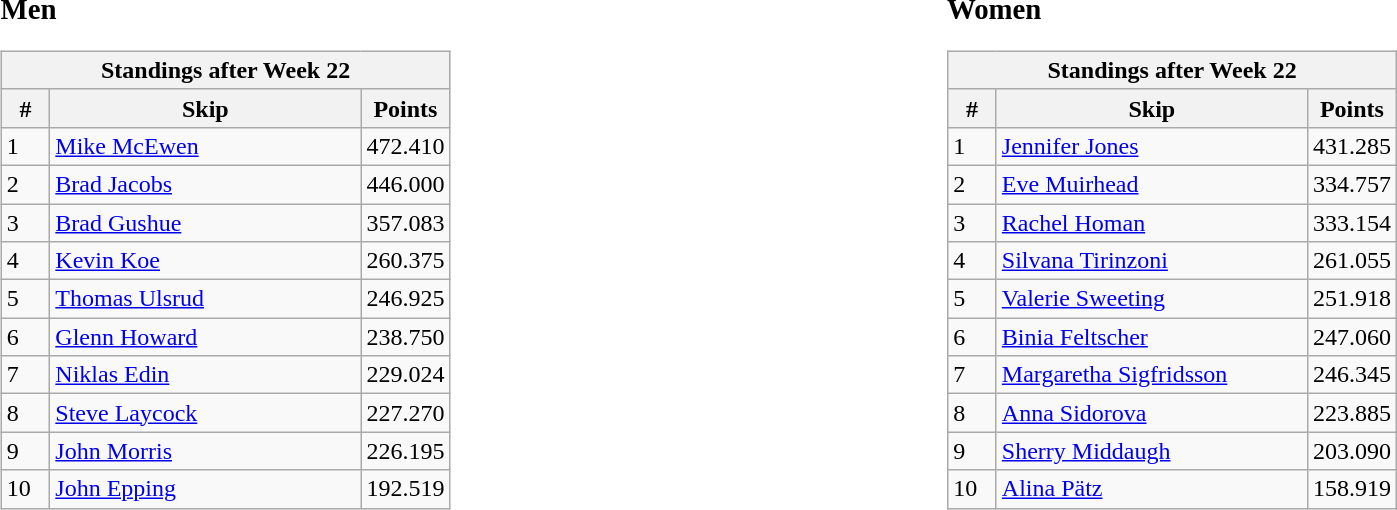<table>
<tr>
<td width=20% valign="top"><br><big><strong>Men</strong></big><table class=wikitable>
<tr>
<th colspan=3>Standings after Week 22</th>
</tr>
<tr>
<th width=25>#</th>
<th width=200>Skip</th>
<th width=50>Points</th>
</tr>
<tr>
<td>1</td>
<td> <a href='#'>Mike McEwen</a></td>
<td>472.410</td>
</tr>
<tr>
<td>2</td>
<td> <a href='#'>Brad Jacobs</a></td>
<td>446.000</td>
</tr>
<tr>
<td>3</td>
<td> <a href='#'>Brad Gushue</a></td>
<td>357.083</td>
</tr>
<tr>
<td>4</td>
<td> <a href='#'>Kevin Koe</a></td>
<td>260.375</td>
</tr>
<tr>
<td>5</td>
<td> <a href='#'>Thomas Ulsrud</a></td>
<td>246.925</td>
</tr>
<tr>
<td>6</td>
<td> <a href='#'>Glenn Howard</a></td>
<td>238.750</td>
</tr>
<tr>
<td>7</td>
<td> <a href='#'>Niklas Edin</a></td>
<td>229.024</td>
</tr>
<tr>
<td>8</td>
<td> <a href='#'>Steve Laycock</a></td>
<td>227.270</td>
</tr>
<tr>
<td>9</td>
<td> <a href='#'>John Morris</a></td>
<td>226.195</td>
</tr>
<tr>
<td>10</td>
<td> <a href='#'>John Epping</a></td>
<td>192.519</td>
</tr>
</table>
</td>
<td width=20% valign="top"><br><big><strong>Women</strong></big><table class=wikitable>
<tr>
<th colspan=3>Standings after Week 22</th>
</tr>
<tr align=center>
<th width=25>#</th>
<th width=200>Skip</th>
<th width=50>Points</th>
</tr>
<tr>
<td>1</td>
<td> <a href='#'>Jennifer Jones</a></td>
<td>431.285</td>
</tr>
<tr>
<td>2</td>
<td> <a href='#'>Eve Muirhead</a></td>
<td>334.757</td>
</tr>
<tr>
<td>3</td>
<td> <a href='#'>Rachel Homan</a></td>
<td>333.154</td>
</tr>
<tr>
<td>4</td>
<td> <a href='#'>Silvana Tirinzoni</a></td>
<td>261.055</td>
</tr>
<tr>
<td>5</td>
<td> <a href='#'>Valerie Sweeting</a></td>
<td>251.918</td>
</tr>
<tr>
<td>6</td>
<td> <a href='#'>Binia Feltscher</a></td>
<td>247.060</td>
</tr>
<tr>
<td>7</td>
<td> <a href='#'>Margaretha Sigfridsson</a></td>
<td>246.345</td>
</tr>
<tr>
<td>8</td>
<td> <a href='#'>Anna Sidorova</a></td>
<td>223.885</td>
</tr>
<tr>
<td>9</td>
<td> <a href='#'>Sherry Middaugh</a></td>
<td>203.090</td>
</tr>
<tr>
<td>10</td>
<td> <a href='#'>Alina Pätz</a></td>
<td>158.919</td>
</tr>
</table>
</td>
</tr>
</table>
